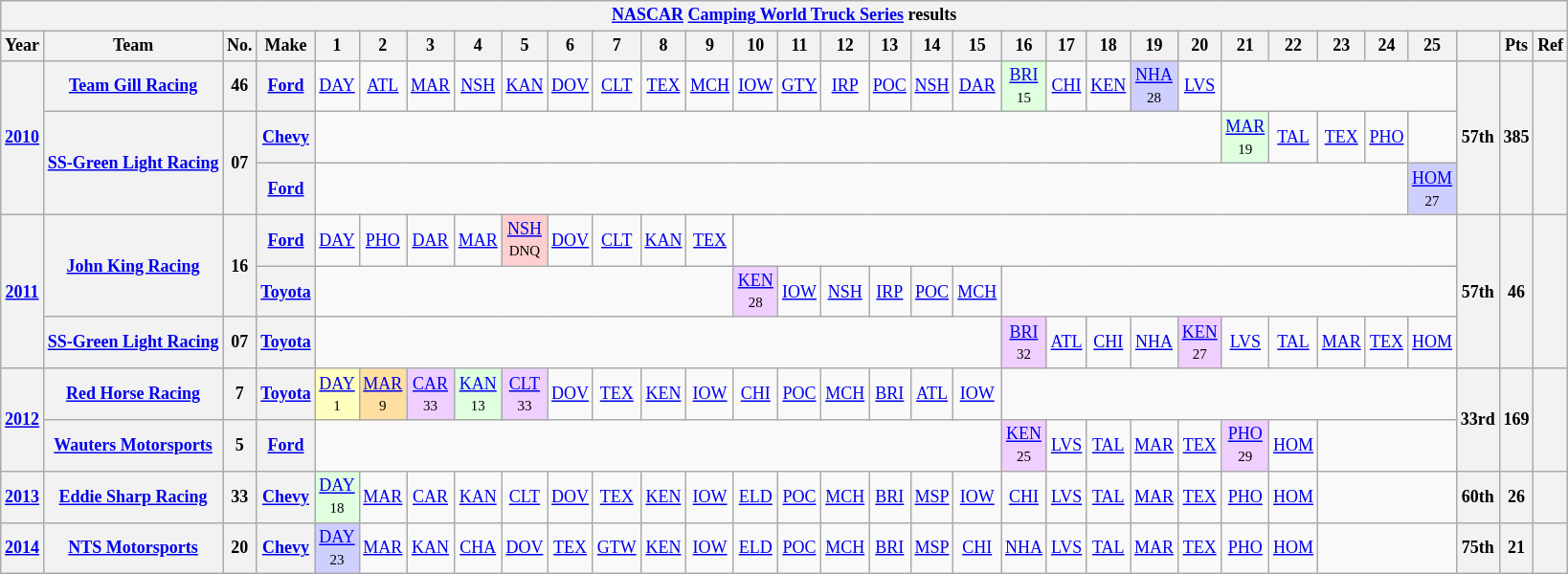<table class="wikitable" style="text-align:center; font-size:75%">
<tr>
<th colspan=45><a href='#'>NASCAR</a> <a href='#'>Camping World Truck Series</a> results</th>
</tr>
<tr>
<th>Year</th>
<th>Team</th>
<th>No.</th>
<th>Make</th>
<th>1</th>
<th>2</th>
<th>3</th>
<th>4</th>
<th>5</th>
<th>6</th>
<th>7</th>
<th>8</th>
<th>9</th>
<th>10</th>
<th>11</th>
<th>12</th>
<th>13</th>
<th>14</th>
<th>15</th>
<th>16</th>
<th>17</th>
<th>18</th>
<th>19</th>
<th>20</th>
<th>21</th>
<th>22</th>
<th>23</th>
<th>24</th>
<th>25</th>
<th></th>
<th>Pts</th>
<th>Ref</th>
</tr>
<tr>
<th rowspan=3><a href='#'>2010</a></th>
<th><a href='#'>Team Gill Racing</a></th>
<th>46</th>
<th><a href='#'>Ford</a></th>
<td><a href='#'>DAY</a></td>
<td><a href='#'>ATL</a></td>
<td><a href='#'>MAR</a></td>
<td><a href='#'>NSH</a></td>
<td><a href='#'>KAN</a></td>
<td><a href='#'>DOV</a></td>
<td><a href='#'>CLT</a></td>
<td><a href='#'>TEX</a></td>
<td><a href='#'>MCH</a></td>
<td><a href='#'>IOW</a></td>
<td><a href='#'>GTY</a></td>
<td><a href='#'>IRP</a></td>
<td><a href='#'>POC</a></td>
<td><a href='#'>NSH</a></td>
<td><a href='#'>DAR</a></td>
<td style="background:#DFFFDF;"><a href='#'>BRI</a><br><small>15</small></td>
<td><a href='#'>CHI</a></td>
<td><a href='#'>KEN</a></td>
<td style="background:#CFCFFF;"><a href='#'>NHA</a><br><small>28</small></td>
<td><a href='#'>LVS</a></td>
<td colspan=5></td>
<th rowspan=3>57th</th>
<th rowspan=3>385</th>
<th rowspan=3></th>
</tr>
<tr>
<th rowspan=2><a href='#'>SS-Green Light Racing</a></th>
<th rowspan=2>07</th>
<th><a href='#'>Chevy</a></th>
<td colspan=20></td>
<td style="background:#DFFFDF;"><a href='#'>MAR</a><br><small>19</small></td>
<td><a href='#'>TAL</a></td>
<td><a href='#'>TEX</a></td>
<td><a href='#'>PHO</a></td>
<td></td>
</tr>
<tr>
<th><a href='#'>Ford</a></th>
<td colspan=24></td>
<td style="background:#CFCFFF;"><a href='#'>HOM</a><br><small>27</small></td>
</tr>
<tr>
<th rowspan=3><a href='#'>2011</a></th>
<th rowspan=2><a href='#'>John King Racing</a></th>
<th rowspan=2>16</th>
<th><a href='#'>Ford</a></th>
<td><a href='#'>DAY</a></td>
<td><a href='#'>PHO</a></td>
<td><a href='#'>DAR</a></td>
<td><a href='#'>MAR</a></td>
<td style="background:#FFCFCF;"><a href='#'>NSH</a><br><small>DNQ</small></td>
<td><a href='#'>DOV</a></td>
<td><a href='#'>CLT</a></td>
<td><a href='#'>KAN</a></td>
<td><a href='#'>TEX</a></td>
<td colspan=16></td>
<th rowspan=3>57th</th>
<th rowspan=3>46</th>
<th rowspan=3></th>
</tr>
<tr>
<th><a href='#'>Toyota</a></th>
<td colspan=9></td>
<td style="background:#EFCFFF;"><a href='#'>KEN</a><br><small>28</small></td>
<td><a href='#'>IOW</a></td>
<td><a href='#'>NSH</a></td>
<td><a href='#'>IRP</a></td>
<td><a href='#'>POC</a></td>
<td><a href='#'>MCH</a></td>
<td colspan=10></td>
</tr>
<tr>
<th><a href='#'>SS-Green Light Racing</a></th>
<th>07</th>
<th><a href='#'>Toyota</a></th>
<td colspan=15></td>
<td style="background:#EFCFFF;"><a href='#'>BRI</a><br><small>32</small></td>
<td><a href='#'>ATL</a></td>
<td><a href='#'>CHI</a></td>
<td><a href='#'>NHA</a></td>
<td style="background:#EFCFFF;"><a href='#'>KEN</a><br><small>27</small></td>
<td><a href='#'>LVS</a></td>
<td><a href='#'>TAL</a></td>
<td><a href='#'>MAR</a></td>
<td><a href='#'>TEX</a></td>
<td><a href='#'>HOM</a></td>
</tr>
<tr>
<th rowspan=2><a href='#'>2012</a></th>
<th><a href='#'>Red Horse Racing</a></th>
<th>7</th>
<th><a href='#'>Toyota</a></th>
<td style="background:#FFFFBF;"><a href='#'>DAY</a><br><small>1</small></td>
<td style="background:#FFDF9F;"><a href='#'>MAR</a><br><small>9</small></td>
<td style="background:#EFCFFF;"><a href='#'>CAR</a><br><small>33</small></td>
<td style="background:#DFFFDF;"><a href='#'>KAN</a><br><small>13</small></td>
<td style="background:#EFCFFF;"><a href='#'>CLT</a><br><small>33</small></td>
<td><a href='#'>DOV</a></td>
<td><a href='#'>TEX</a></td>
<td><a href='#'>KEN</a></td>
<td><a href='#'>IOW</a></td>
<td><a href='#'>CHI</a></td>
<td><a href='#'>POC</a></td>
<td><a href='#'>MCH</a></td>
<td><a href='#'>BRI</a></td>
<td><a href='#'>ATL</a></td>
<td><a href='#'>IOW</a></td>
<td colspan=10></td>
<th rowspan=2>33rd</th>
<th rowspan=2>169</th>
<th rowspan=2></th>
</tr>
<tr>
<th><a href='#'>Wauters Motorsports</a></th>
<th>5</th>
<th><a href='#'>Ford</a></th>
<td colspan=15></td>
<td style="background:#EFCFFF;"><a href='#'>KEN</a><br><small>25</small></td>
<td><a href='#'>LVS</a></td>
<td><a href='#'>TAL</a></td>
<td><a href='#'>MAR</a></td>
<td><a href='#'>TEX</a></td>
<td style="background:#EFCFFF;"><a href='#'>PHO</a><br><small>29</small></td>
<td><a href='#'>HOM</a></td>
<td colspan=3></td>
</tr>
<tr>
<th><a href='#'>2013</a></th>
<th><a href='#'>Eddie Sharp Racing</a></th>
<th>33</th>
<th><a href='#'>Chevy</a></th>
<td style="background:#DFFFDF;"><a href='#'>DAY</a><br><small>18</small></td>
<td><a href='#'>MAR</a></td>
<td><a href='#'>CAR</a></td>
<td><a href='#'>KAN</a></td>
<td><a href='#'>CLT</a></td>
<td><a href='#'>DOV</a></td>
<td><a href='#'>TEX</a></td>
<td><a href='#'>KEN</a></td>
<td><a href='#'>IOW</a></td>
<td><a href='#'>ELD</a></td>
<td><a href='#'>POC</a></td>
<td><a href='#'>MCH</a></td>
<td><a href='#'>BRI</a></td>
<td><a href='#'>MSP</a></td>
<td><a href='#'>IOW</a></td>
<td><a href='#'>CHI</a></td>
<td><a href='#'>LVS</a></td>
<td><a href='#'>TAL</a></td>
<td><a href='#'>MAR</a></td>
<td><a href='#'>TEX</a></td>
<td><a href='#'>PHO</a></td>
<td><a href='#'>HOM</a></td>
<td colspan=3></td>
<th>60th</th>
<th>26</th>
<th></th>
</tr>
<tr>
<th><a href='#'>2014</a></th>
<th><a href='#'>NTS Motorsports</a></th>
<th>20</th>
<th><a href='#'>Chevy</a></th>
<td style="background:#CFCFFF;"><a href='#'>DAY</a><br><small>23</small></td>
<td><a href='#'>MAR</a></td>
<td><a href='#'>KAN</a></td>
<td><a href='#'>CHA</a></td>
<td><a href='#'>DOV</a></td>
<td><a href='#'>TEX</a></td>
<td><a href='#'>GTW</a></td>
<td><a href='#'>KEN</a></td>
<td><a href='#'>IOW</a></td>
<td><a href='#'>ELD</a></td>
<td><a href='#'>POC</a></td>
<td><a href='#'>MCH</a></td>
<td><a href='#'>BRI</a></td>
<td><a href='#'>MSP</a></td>
<td><a href='#'>CHI</a></td>
<td><a href='#'>NHA</a></td>
<td><a href='#'>LVS</a></td>
<td><a href='#'>TAL</a></td>
<td><a href='#'>MAR</a></td>
<td><a href='#'>TEX</a></td>
<td><a href='#'>PHO</a></td>
<td><a href='#'>HOM</a></td>
<td colspan=3></td>
<th>75th</th>
<th>21</th>
<th rowspan=3></th>
</tr>
</table>
